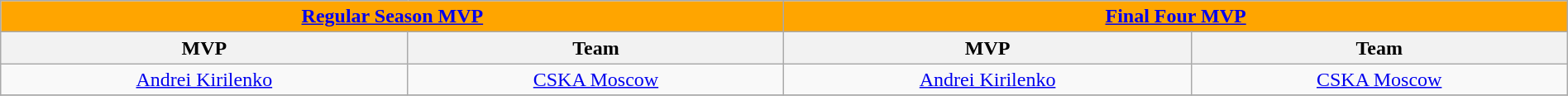<table class="wikitable" style="text-align: center; width: 100%;">
<tr>
<td colspan=2 bgcolor="#FFA500"><strong><a href='#'>Regular Season MVP</a></strong></td>
<td colspan=2 bgcolor="#FFA500"><strong><a href='#'>Final Four MVP</a></strong></td>
</tr>
<tr>
<th>MVP</th>
<th>Team</th>
<th>MVP</th>
<th>Team</th>
</tr>
<tr>
<td> <a href='#'>Andrei Kirilenko</a></td>
<td> <a href='#'>CSKA Moscow</a></td>
<td> <a href='#'>Andrei Kirilenko</a></td>
<td> <a href='#'>CSKA Moscow</a></td>
</tr>
<tr>
</tr>
</table>
